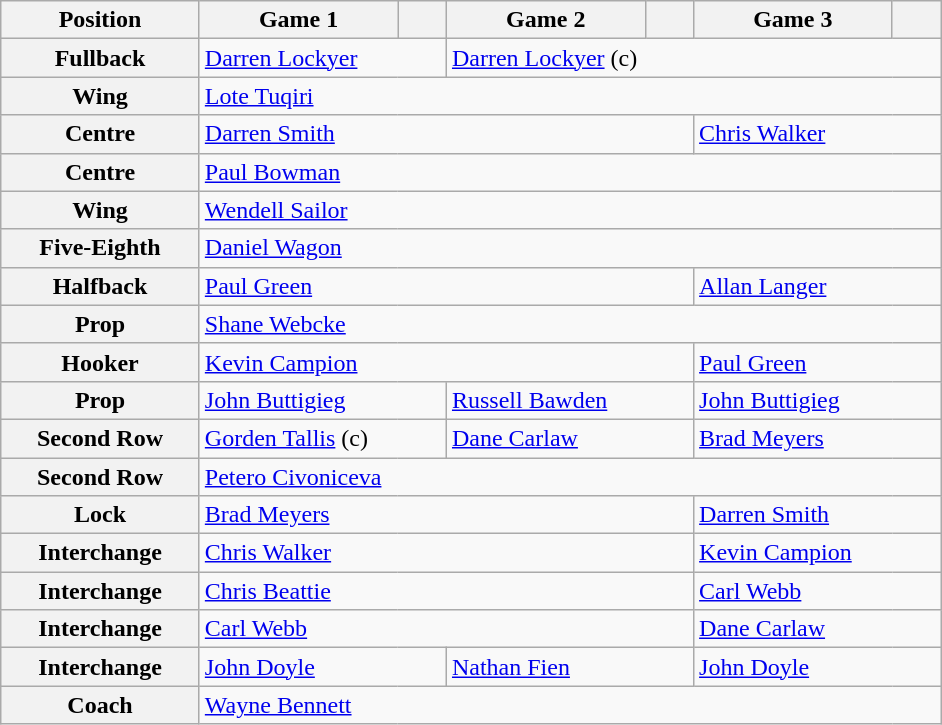<table class="wikitable">
<tr>
<th width="125">Position</th>
<th width="125">Game 1</th>
<th width="25"></th>
<th width="125">Game 2</th>
<th width="25"></th>
<th width="125">Game 3</th>
<th width="25"></th>
</tr>
<tr>
<th>Fullback</th>
<td colspan="2"> <a href='#'>Darren Lockyer</a></td>
<td colspan="4"> <a href='#'>Darren Lockyer</a> (c)</td>
</tr>
<tr>
<th>Wing</th>
<td colspan="6"> <a href='#'>Lote Tuqiri</a></td>
</tr>
<tr>
<th>Centre</th>
<td colspan="4"> <a href='#'>Darren Smith</a></td>
<td colspan="2"> <a href='#'>Chris Walker</a></td>
</tr>
<tr>
<th>Centre</th>
<td colspan="6"> <a href='#'>Paul Bowman</a></td>
</tr>
<tr>
<th>Wing</th>
<td colspan="6"> <a href='#'>Wendell Sailor</a></td>
</tr>
<tr>
<th>Five-Eighth</th>
<td colspan="6"> <a href='#'>Daniel Wagon</a></td>
</tr>
<tr>
<th>Halfback</th>
<td colspan="4"> <a href='#'>Paul Green</a></td>
<td colspan="2"> <a href='#'>Allan Langer</a></td>
</tr>
<tr>
<th>Prop</th>
<td colspan="6"> <a href='#'>Shane Webcke</a></td>
</tr>
<tr>
<th>Hooker</th>
<td colspan="4"> <a href='#'>Kevin Campion</a></td>
<td colspan="2"> <a href='#'>Paul Green</a></td>
</tr>
<tr>
<th>Prop</th>
<td colspan="2"> <a href='#'>John Buttigieg</a></td>
<td colspan="2"> <a href='#'>Russell Bawden</a></td>
<td colspan="2"> <a href='#'>John Buttigieg</a></td>
</tr>
<tr>
<th>Second Row</th>
<td colspan="2"> <a href='#'>Gorden Tallis</a> (c)</td>
<td colspan="2"> <a href='#'>Dane Carlaw</a></td>
<td colspan="2"> <a href='#'>Brad Meyers</a></td>
</tr>
<tr>
<th>Second Row</th>
<td colspan="6"> <a href='#'>Petero Civoniceva</a></td>
</tr>
<tr>
<th>Lock</th>
<td colspan="4"> <a href='#'>Brad Meyers</a></td>
<td colspan="2"> <a href='#'>Darren Smith</a></td>
</tr>
<tr>
<th>Interchange</th>
<td colspan="4"> <a href='#'>Chris Walker</a></td>
<td colspan="2"> <a href='#'>Kevin Campion</a></td>
</tr>
<tr>
<th>Interchange</th>
<td colspan="4"> <a href='#'>Chris Beattie</a></td>
<td colspan="2"> <a href='#'>Carl Webb</a></td>
</tr>
<tr>
<th>Interchange</th>
<td colspan="4"> <a href='#'>Carl Webb</a></td>
<td colspan="2"> <a href='#'>Dane Carlaw</a></td>
</tr>
<tr>
<th>Interchange</th>
<td colspan="2"> <a href='#'>John Doyle</a></td>
<td colspan="2"> <a href='#'>Nathan Fien</a></td>
<td colspan="2"> <a href='#'>John Doyle</a></td>
</tr>
<tr>
<th>Coach</th>
<td colspan="6"> <a href='#'>Wayne Bennett</a></td>
</tr>
</table>
